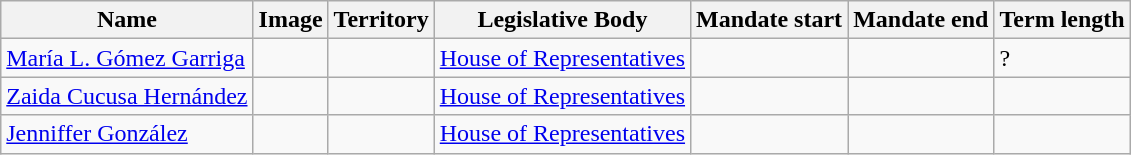<table class="wikitable sortable">
<tr>
<th>Name</th>
<th class=unsortable>Image</th>
<th>Territory</th>
<th>Legislative Body</th>
<th>Mandate start</th>
<th>Mandate end</th>
<th>Term length</th>
</tr>
<tr>
<td><a href='#'>María L. Gómez Garriga</a></td>
<td></td>
<td></td>
<td><a href='#'>House of Representatives</a></td>
<td></td>
<td></td>
<td>?</td>
</tr>
<tr>
<td><a href='#'>Zaida Cucusa Hernández</a></td>
<td></td>
<td></td>
<td><a href='#'>House of Representatives</a></td>
<td></td>
<td></td>
<td></td>
</tr>
<tr>
<td><a href='#'>Jenniffer González</a></td>
<td></td>
<td></td>
<td><a href='#'>House of Representatives</a></td>
<td></td>
<td></td>
<td></td>
</tr>
</table>
